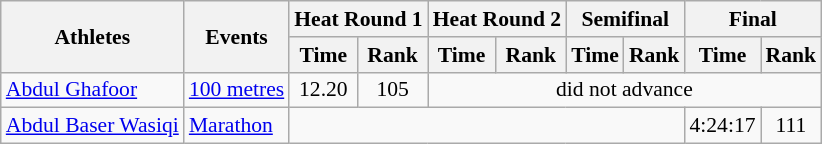<table class=wikitable style=font-size:90%>
<tr>
<th rowspan=2>Athletes</th>
<th rowspan=2>Events</th>
<th colspan=2>Heat Round 1</th>
<th colspan=2>Heat Round 2</th>
<th colspan=2>Semifinal</th>
<th colspan=2>Final</th>
</tr>
<tr>
<th>Time</th>
<th>Rank</th>
<th>Time</th>
<th>Rank</th>
<th>Time</th>
<th>Rank</th>
<th>Time</th>
<th>Rank</th>
</tr>
<tr>
<td><a href='#'>Abdul Ghafoor</a></td>
<td><a href='#'>100 metres</a></td>
<td align=center>12.20</td>
<td align=center>105</td>
<td align=center colspan=6>did not advance</td>
</tr>
<tr align=center>
<td align=left><a href='#'>Abdul Baser Wasiqi</a></td>
<td align=left><a href='#'>Marathon</a></td>
<td align=center colspan=6></td>
<td>4:24:17</td>
<td>111</td>
</tr>
</table>
